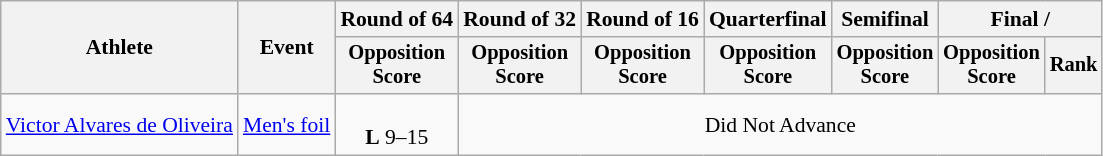<table class="wikitable" style="font-size:90%">
<tr>
<th rowspan="2">Athlete</th>
<th rowspan="2">Event</th>
<th>Round of 64</th>
<th>Round of 32</th>
<th>Round of 16</th>
<th>Quarterfinal</th>
<th>Semifinal</th>
<th colspan=2>Final / </th>
</tr>
<tr style="font-size:95%">
<th>Opposition <br> Score</th>
<th>Opposition <br> Score</th>
<th>Opposition <br> Score</th>
<th>Opposition <br> Score</th>
<th>Opposition <br> Score</th>
<th>Opposition <br> Score</th>
<th>Rank</th>
</tr>
<tr align=center>
<td align=left><a href='#'>Victor Alvares de Oliveira</a></td>
<td align=left><a href='#'>Men's foil</a></td>
<td><br><strong>L</strong> 9–15</td>
<td colspan="6">Did Not Advance</td>
</tr>
</table>
